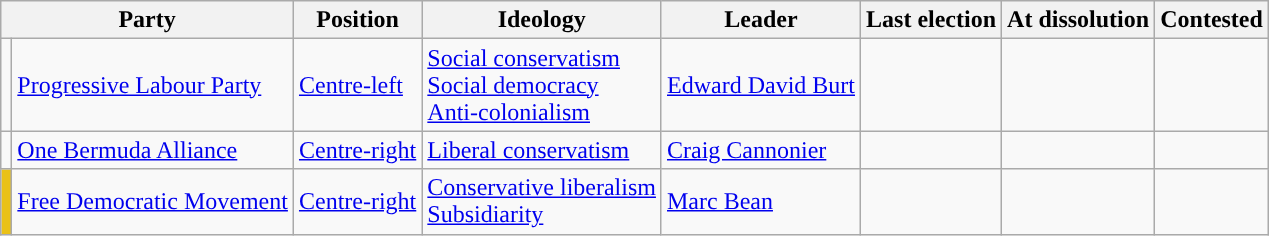<table class="wikitable sortable">
<tr>
<th colspan=2>Party</th>
<th>Position</th>
<th>Ideology</th>
<th>Leader<br></th>
<th>Last election</th>
<th>At dissolution</th>
<th>Contested</th>
</tr>
<tr>
<td></td>
<td><a href='#'>Progressive Labour Party</a></td>
<td><a href='#'>Centre-left</a></td>
<td><a href='#'>Social conservatism</a><br><a href='#'>Social democracy</a><br><a href='#'>Anti-colonialism</a></td>
<td><a href='#'>Edward David Burt</a><br></td>
<td></td>
<td></td>
<td></td>
</tr>
<tr>
<td></td>
<td><a href='#'>One Bermuda Alliance</a></td>
<td><a href='#'>Centre-right</a></td>
<td><a href='#'>Liberal conservatism</a></td>
<td><a href='#'>Craig Cannonier</a><br></td>
<td></td>
<td></td>
<td></td>
</tr>
<tr>
<td bgcolor="#EAC117"></td>
<td><a href='#'>Free Democratic Movement</a></td>
<td><a href='#'>Centre-right</a></td>
<td><a href='#'>Conservative liberalism</a><br><a href='#'>Subsidiarity</a></td>
<td><a href='#'>Marc Bean</a><br></td>
<td></td>
<td></td>
<td></td>
</tr>
</table>
